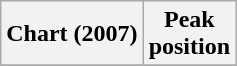<table class="wikitable plainrowheaders">
<tr>
<th scope="col">Chart (2007)</th>
<th scope="col">Peak<br>position</th>
</tr>
<tr>
</tr>
</table>
